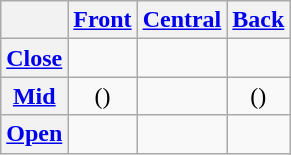<table class="wikitable">
<tr>
<th></th>
<th><a href='#'>Front</a></th>
<th><a href='#'>Central</a></th>
<th><a href='#'>Back</a></th>
</tr>
<tr style="text-align: center;">
<th><a href='#'>Close</a></th>
<td>  </td>
<td></td>
<td>  </td>
</tr>
<tr style="text-align: center;">
<th><a href='#'>Mid</a></th>
<td>()</td>
<td></td>
<td>()</td>
</tr>
<tr style="text-align: center;">
<th><a href='#'>Open</a></th>
<td></td>
<td>  </td>
<td></td>
</tr>
</table>
